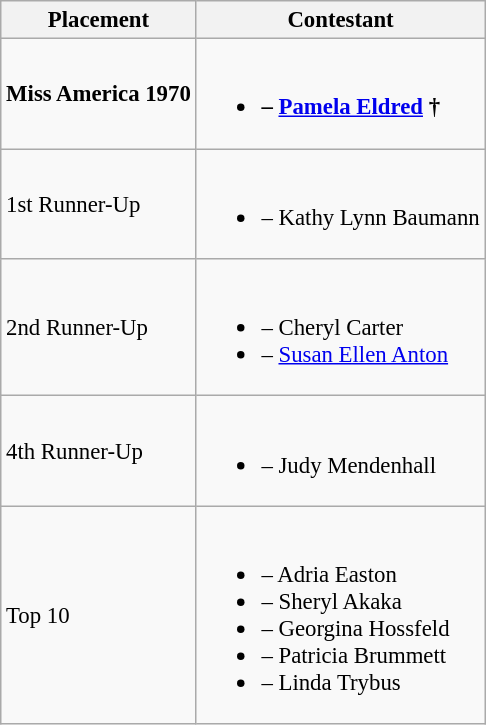<table class="wikitable sortable" style="font-size: 95%;">
<tr>
<th>Placement</th>
<th>Contestant</th>
</tr>
<tr>
<td><strong>Miss America 1970</strong></td>
<td><br><ul><li><strong> – <a href='#'>Pamela Eldred</a> †</strong></li></ul></td>
</tr>
<tr>
<td>1st Runner-Up</td>
<td><br><ul><li> – Kathy Lynn Baumann</li></ul></td>
</tr>
<tr>
<td>2nd Runner-Up</td>
<td><br><ul><li> – Cheryl Carter</li><li> – <a href='#'>Susan Ellen Anton</a></li></ul></td>
</tr>
<tr>
<td>4th Runner-Up</td>
<td><br><ul><li> – Judy Mendenhall</li></ul></td>
</tr>
<tr>
<td>Top 10</td>
<td><br><ul><li> – Adria Easton</li><li> – Sheryl Akaka</li><li> – Georgina Hossfeld</li><li> – Patricia Brummett</li><li> – Linda Trybus</li></ul></td>
</tr>
</table>
